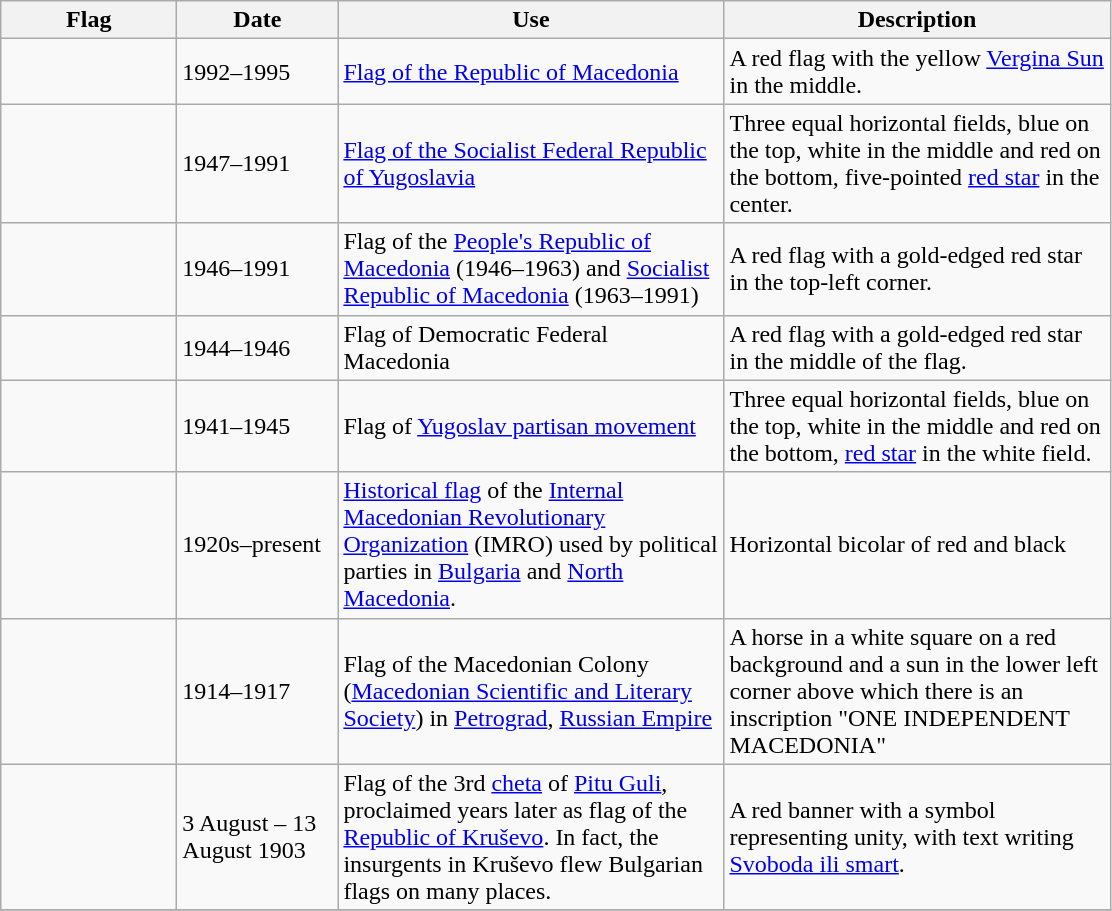<table class="wikitable">
<tr>
<th width="110">Flag</th>
<th width="100">Date</th>
<th width="250">Use</th>
<th width="250">Description</th>
</tr>
<tr>
<td></td>
<td>1992–1995</td>
<td><a href='#'>Flag of the Republic of Macedonia</a></td>
<td>A red flag with the yellow <a href='#'>Vergina Sun</a> in the middle.</td>
</tr>
<tr>
<td></td>
<td>1947–1991</td>
<td><a href='#'>Flag of the Socialist Federal Republic of Yugoslavia</a></td>
<td>Three equal horizontal fields, blue on the top, white in the middle and red on the bottom, five-pointed <a href='#'>red star</a> in the center.</td>
</tr>
<tr>
<td></td>
<td>1946–1991</td>
<td>Flag of the <a href='#'>People's Republic of Macedonia</a> (1946–1963) and <a href='#'>Socialist Republic of Macedonia</a> (1963–1991)</td>
<td>A red flag with a gold-edged red star in the top-left corner.</td>
</tr>
<tr>
<td></td>
<td>1944–1946</td>
<td>Flag of Democratic Federal Macedonia</td>
<td>A red flag with a gold-edged red star in the middle of the flag.</td>
</tr>
<tr>
<td></td>
<td>1941–1945</td>
<td>Flag of <a href='#'>Yugoslav partisan movement</a></td>
<td>Three equal horizontal fields, blue on the top, white in the middle and red on the bottom, <a href='#'>red star</a> in the white field.</td>
</tr>
<tr>
<td></td>
<td>1920s–present</td>
<td><a href='#'>Historical flag</a> of the <a href='#'>Internal Macedonian Revolutionary Organization</a> (IMRO) used by political parties in <a href='#'>Bulgaria</a> and <a href='#'>North Macedonia</a>.</td>
<td>Horizontal bicolar of red and black</td>
</tr>
<tr>
<td></td>
<td>1914–1917</td>
<td>Flag of the Macedonian Colony (<a href='#'>Macedonian Scientific and Literary Society</a>) in <a href='#'>Petrograd</a>, <a href='#'>Russian Empire</a></td>
<td>A horse in a white square on a red background and a sun in the lower left corner above which there is an inscription "ONE INDEPENDENT MACEDONIA"</td>
</tr>
<tr>
<td></td>
<td>3 August – 13 August 1903</td>
<td>Flag of the 3rd <a href='#'>cheta</a> of <a href='#'>Pitu Guli</a>, proclaimed years later as flag of the <a href='#'>Republic of Kruševo</a>. In fact, the insurgents in Kruševo flew Bulgarian flags on many places.</td>
<td>A red banner with a symbol representing unity, with text writing <a href='#'>Svoboda ili smart</a>.</td>
</tr>
<tr>
</tr>
</table>
